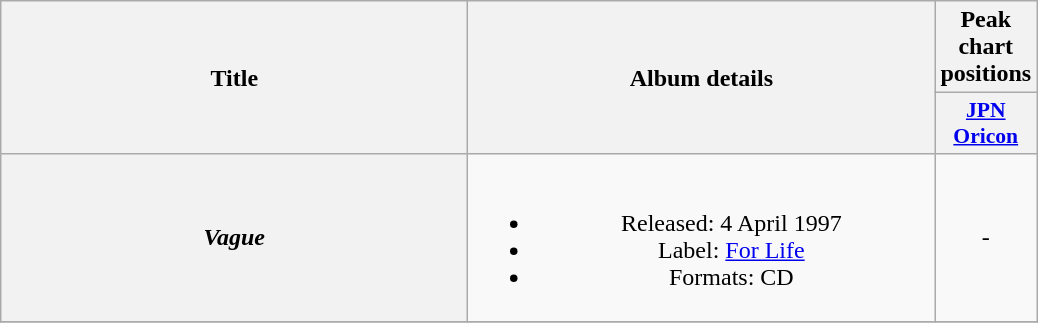<table class="wikitable plainrowheaders" style="text-align:center;">
<tr>
<th scope="col" rowspan="2" style="width:19em;">Title</th>
<th scope="col" rowspan="2" style="width:19em;">Album details</th>
<th scope="col">Peak chart positions</th>
</tr>
<tr>
<th scope="col" style="width:2.9em;font-size:90%;"><a href='#'>JPN<br>Oricon</a><br></th>
</tr>
<tr>
<th scope="row"><em>Vague</em></th>
<td><br><ul><li>Released: 4 April 1997</li><li>Label: <a href='#'>For Life</a></li><li>Formats: CD</li></ul></td>
<td>-</td>
</tr>
<tr>
</tr>
</table>
